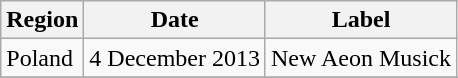<table class="wikitable plainrowheaders">
<tr>
<th scope="col">Region</th>
<th scope="col">Date</th>
<th scope="col">Label</th>
</tr>
<tr>
<td>Poland</td>
<td>4 December 2013</td>
<td>New Aeon Musick</td>
</tr>
<tr>
</tr>
</table>
